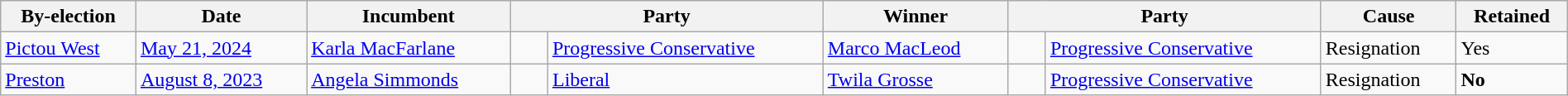<table class=wikitable style="width:100%">
<tr>
<th>By-election</th>
<th>Date</th>
<th>Incumbent</th>
<th colspan=2>Party</th>
<th>Winner</th>
<th colspan=2>Party</th>
<th>Cause</th>
<th>Retained</th>
</tr>
<tr>
<td><a href='#'>Pictou West</a></td>
<td><a href='#'>May 21, 2024</a></td>
<td><a href='#'>Karla MacFarlane</a></td>
<td>    </td>
<td><a href='#'>Progressive Conservative</a></td>
<td><a href='#'>Marco MacLeod</a></td>
<td>    </td>
<td><a href='#'>Progressive Conservative</a></td>
<td>Resignation</td>
<td>Yes</td>
</tr>
<tr>
<td><a href='#'>Preston</a></td>
<td><a href='#'>August 8, 2023</a></td>
<td><a href='#'>Angela Simmonds</a></td>
<td>    </td>
<td><a href='#'>Liberal</a></td>
<td><a href='#'>Twila Grosse</a></td>
<td>    </td>
<td><a href='#'>Progressive Conservative</a></td>
<td>Resignation</td>
<td><strong>No</strong></td>
</tr>
</table>
